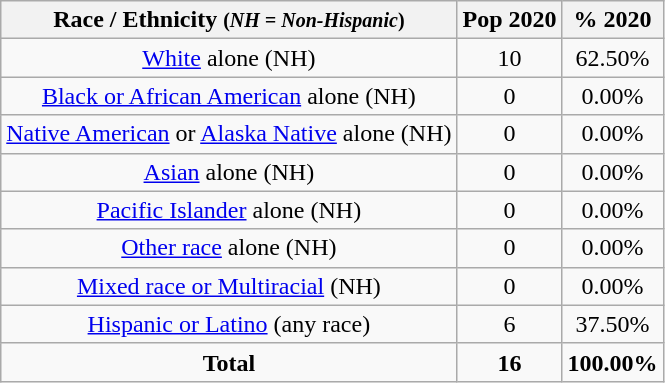<table class="wikitable" style="text-align:center;">
<tr>
<th>Race / Ethnicity <small>(<em>NH = Non-Hispanic</em>)</small></th>
<th>Pop 2020</th>
<th>% 2020</th>
</tr>
<tr>
<td><a href='#'>White</a> alone (NH)</td>
<td>10</td>
<td>62.50%</td>
</tr>
<tr>
<td><a href='#'>Black or African American</a> alone (NH)</td>
<td>0</td>
<td>0.00%</td>
</tr>
<tr>
<td><a href='#'>Native American</a> or <a href='#'>Alaska Native</a> alone (NH)</td>
<td>0</td>
<td>0.00%</td>
</tr>
<tr>
<td><a href='#'>Asian</a> alone (NH)</td>
<td>0</td>
<td>0.00%</td>
</tr>
<tr>
<td><a href='#'>Pacific Islander</a> alone (NH)</td>
<td>0</td>
<td>0.00%</td>
</tr>
<tr>
<td><a href='#'>Other race</a> alone (NH)</td>
<td>0</td>
<td>0.00%</td>
</tr>
<tr>
<td><a href='#'>Mixed race or Multiracial</a> (NH)</td>
<td>0</td>
<td>0.00%</td>
</tr>
<tr>
<td><a href='#'>Hispanic or Latino</a> (any race)</td>
<td>6</td>
<td>37.50%</td>
</tr>
<tr>
<td><strong>Total</strong></td>
<td><strong>16</strong></td>
<td><strong>100.00%</strong></td>
</tr>
</table>
